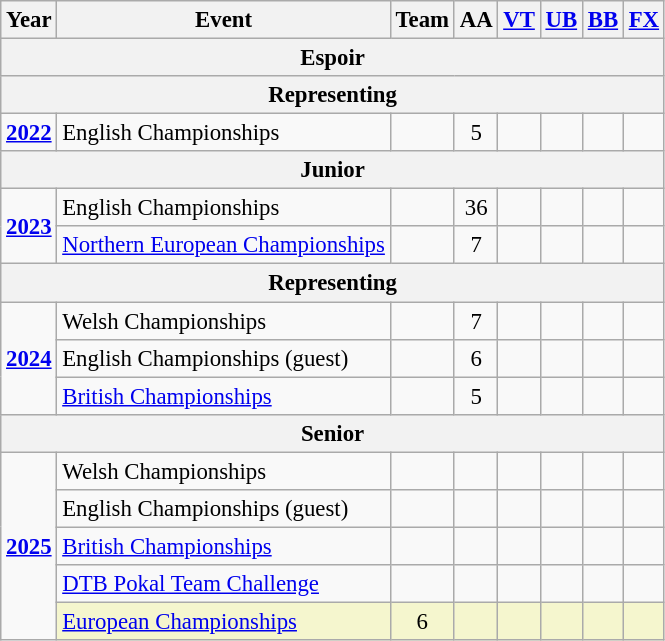<table class="wikitable" style="text-align:center; font-size:95%;">
<tr>
<th>Year</th>
<th>Event</th>
<th>Team</th>
<th>AA</th>
<th><a href='#'>VT</a></th>
<th><a href='#'>UB</a></th>
<th><a href='#'>BB</a></th>
<th><a href='#'>FX</a></th>
</tr>
<tr>
<th colspan="8">Espoir</th>
</tr>
<tr>
<th colspan="8">Representing   </th>
</tr>
<tr>
<td><strong><a href='#'>2022</a></strong></td>
<td align=left>English Championships</td>
<td></td>
<td>5</td>
<td></td>
<td></td>
<td></td>
<td></td>
</tr>
<tr>
<th colspan="8">Junior</th>
</tr>
<tr>
<td rowspan="2"><strong><a href='#'>2023</a></strong></td>
<td align=left>English Championships</td>
<td></td>
<td>36</td>
<td></td>
<td></td>
<td></td>
<td></td>
</tr>
<tr>
<td align=left><a href='#'>Northern European Championships</a></td>
<td></td>
<td>7</td>
<td></td>
<td></td>
<td></td>
<td></td>
</tr>
<tr>
<th colspan="8">Representing   </th>
</tr>
<tr>
<td rowspan="3"><strong><a href='#'>2024</a></strong></td>
<td align=left>Welsh Championships</td>
<td></td>
<td>7</td>
<td></td>
<td></td>
<td></td>
<td></td>
</tr>
<tr>
<td align=left>English Championships (guest)</td>
<td></td>
<td>6</td>
<td></td>
<td></td>
<td></td>
<td></td>
</tr>
<tr>
<td align=left><a href='#'>British Championships</a></td>
<td></td>
<td>5</td>
<td></td>
<td></td>
<td></td>
<td></td>
</tr>
<tr>
<th colspan="8">Senior</th>
</tr>
<tr>
<td rowspan="5"><strong><a href='#'>2025</a></strong></td>
<td align=left>Welsh Championships</td>
<td></td>
<td></td>
<td></td>
<td></td>
<td></td>
<td></td>
</tr>
<tr>
<td align=left>English Championships (guest)</td>
<td></td>
<td></td>
<td></td>
<td></td>
<td></td>
<td></td>
</tr>
<tr>
<td align=left><a href='#'>British Championships</a></td>
<td></td>
<td></td>
<td></td>
<td></td>
<td></td>
<td></td>
</tr>
<tr>
<td align=left><a href='#'>DTB Pokal Team Challenge</a></td>
<td></td>
<td></td>
<td></td>
<td></td>
<td></td>
<td></td>
</tr>
<tr style="background:#F5F6CE;">
<td align="left"><a href='#'>European Championships</a></td>
<td>6</td>
<td></td>
<td></td>
<td></td>
<td></td>
<td></td>
</tr>
</table>
